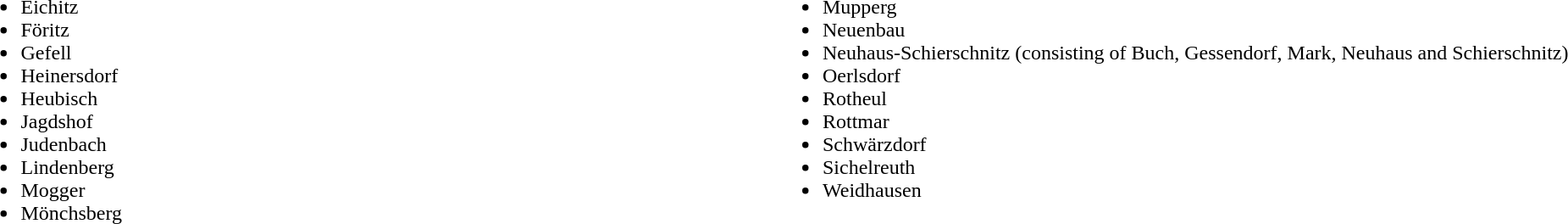<table>
<tr>
<td width="33%" valign="top"><br><ul><li>Eichitz</li><li>Föritz</li><li>Gefell</li><li>Heinersdorf</li><li>Heubisch</li><li>Jagdshof</li><li>Judenbach</li><li>Lindenberg</li><li>Mogger</li><li>Mönchsberg</li></ul></td>
<td width="33%" valign="top"><br><ul><li>Mupperg</li><li>Neuenbau</li><li>Neuhaus-Schierschnitz (consisting of Buch, Gessendorf, Mark, Neuhaus and Schierschnitz)</li><li>Oerlsdorf</li><li>Rotheul</li><li>Rottmar</li><li>Schwärzdorf</li><li>Sichelreuth</li><li>Weidhausen</li></ul></td>
</tr>
</table>
